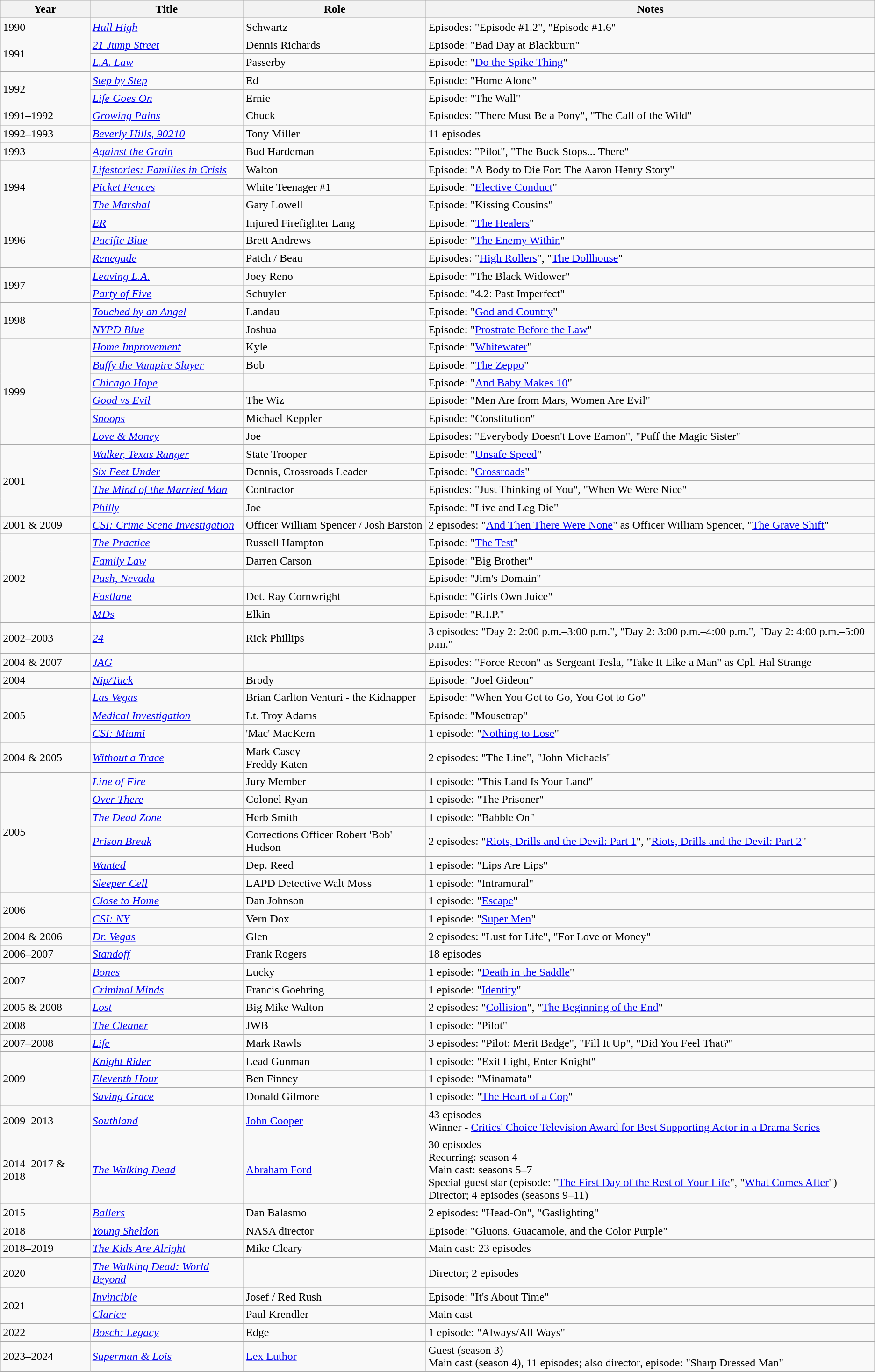<table class="wikitable sortable">
<tr>
<th>Year</th>
<th>Title</th>
<th>Role</th>
<th class="unsortable">Notes</th>
</tr>
<tr>
<td>1990</td>
<td><em><a href='#'>Hull High</a></em></td>
<td>Schwartz</td>
<td>Episodes: "Episode #1.2", "Episode #1.6"</td>
</tr>
<tr>
<td rowspan=2>1991</td>
<td><em><a href='#'>21 Jump Street</a></em></td>
<td>Dennis Richards</td>
<td>Episode: "Bad Day at Blackburn"</td>
</tr>
<tr>
<td><em><a href='#'>L.A. Law</a></em></td>
<td>Passerby</td>
<td>Episode: "<a href='#'>Do the Spike Thing</a>"</td>
</tr>
<tr>
<td rowspan=2>1992</td>
<td><em><a href='#'>Step by Step</a></em></td>
<td>Ed</td>
<td>Episode: "Home Alone"</td>
</tr>
<tr>
<td><em><a href='#'>Life Goes On</a></em></td>
<td>Ernie</td>
<td>Episode: "The Wall"</td>
</tr>
<tr>
<td>1991–1992</td>
<td><em><a href='#'>Growing Pains</a></em></td>
<td>Chuck</td>
<td>Episodes: "There Must Be a Pony", "The Call of the Wild"</td>
</tr>
<tr>
<td>1992–1993</td>
<td><em><a href='#'>Beverly Hills, 90210</a></em></td>
<td>Tony Miller</td>
<td>11 episodes</td>
</tr>
<tr>
<td>1993</td>
<td><em><a href='#'>Against the Grain</a></em></td>
<td>Bud Hardeman</td>
<td>Episodes: "Pilot", "The Buck Stops... There"</td>
</tr>
<tr>
<td rowspan=3>1994</td>
<td><em><a href='#'>Lifestories: Families in Crisis</a></em></td>
<td>Walton</td>
<td>Episode: "A Body to Die For: The Aaron Henry Story"</td>
</tr>
<tr>
<td><em><a href='#'>Picket Fences</a></em></td>
<td>White Teenager #1</td>
<td>Episode: "<a href='#'>Elective Conduct</a>"</td>
</tr>
<tr>
<td><em><a href='#'>The Marshal</a></em></td>
<td>Gary Lowell</td>
<td>Episode: "Kissing Cousins"</td>
</tr>
<tr>
<td rowspan=3>1996</td>
<td><em><a href='#'>ER</a></em></td>
<td>Injured Firefighter Lang</td>
<td>Episode: "<a href='#'>The Healers</a>"</td>
</tr>
<tr>
<td><em><a href='#'>Pacific Blue</a></em></td>
<td>Brett Andrews</td>
<td>Episode: "<a href='#'>The Enemy Within</a>"</td>
</tr>
<tr>
<td><em><a href='#'>Renegade</a></em></td>
<td>Patch / Beau</td>
<td>Episodes: "<a href='#'>High Rollers</a>", "<a href='#'>The Dollhouse</a>"</td>
</tr>
<tr>
<td rowspan=2>1997</td>
<td><em><a href='#'>Leaving L.A.</a></em></td>
<td>Joey Reno</td>
<td>Episode: "The Black Widower"</td>
</tr>
<tr>
<td><em><a href='#'>Party of Five</a></em></td>
<td>Schuyler</td>
<td>Episode: "4.2: Past Imperfect"</td>
</tr>
<tr>
<td rowspan=2>1998</td>
<td><em><a href='#'>Touched by an Angel</a></em></td>
<td>Landau</td>
<td>Episode: "<a href='#'>God and Country</a>"</td>
</tr>
<tr>
<td><em><a href='#'>NYPD Blue</a></em></td>
<td>Joshua</td>
<td>Episode: "<a href='#'>Prostrate Before the Law</a>"</td>
</tr>
<tr>
<td rowspan=6>1999</td>
<td><em><a href='#'>Home Improvement</a></em></td>
<td>Kyle</td>
<td>Episode: "<a href='#'>Whitewater</a>"</td>
</tr>
<tr>
<td><em><a href='#'>Buffy the Vampire Slayer</a></em></td>
<td>Bob</td>
<td>Episode: "<a href='#'>The Zeppo</a>"</td>
</tr>
<tr>
<td><em><a href='#'>Chicago Hope</a></em></td>
<td></td>
<td>Episode: "<a href='#'>And Baby Makes 10</a>"</td>
</tr>
<tr>
<td><em><a href='#'>Good vs Evil</a></em></td>
<td>The Wiz</td>
<td>Episode: "Men Are from Mars, Women Are Evil"</td>
</tr>
<tr>
<td><em><a href='#'>Snoops</a></em></td>
<td>Michael Keppler</td>
<td>Episode: "Constitution"</td>
</tr>
<tr>
<td><em><a href='#'>Love & Money</a></em></td>
<td>Joe</td>
<td>Episodes: "Everybody Doesn't Love Eamon", "Puff the Magic Sister"</td>
</tr>
<tr>
<td rowspan=4>2001</td>
<td><em><a href='#'>Walker, Texas Ranger</a></em></td>
<td>State Trooper</td>
<td>Episode: "<a href='#'>Unsafe Speed</a>"</td>
</tr>
<tr>
<td><em><a href='#'>Six Feet Under</a></em></td>
<td>Dennis, Crossroads Leader</td>
<td>Episode: "<a href='#'>Crossroads</a>"</td>
</tr>
<tr>
<td><em><a href='#'>The Mind of the Married Man</a></em></td>
<td>Contractor</td>
<td>Episodes: "Just Thinking of You", "When We Were Nice"</td>
</tr>
<tr>
<td><em><a href='#'>Philly</a></em></td>
<td>Joe</td>
<td>Episode: "Live and Leg Die"</td>
</tr>
<tr>
<td>2001 & 2009</td>
<td><em><a href='#'>CSI: Crime Scene Investigation</a></em></td>
<td>Officer William Spencer / Josh Barston</td>
<td>2 episodes: "<a href='#'>And Then There Were None</a>" as Officer William Spencer, "<a href='#'>The Grave Shift</a>"</td>
</tr>
<tr>
<td rowspan=5>2002</td>
<td><em><a href='#'>The Practice</a></em></td>
<td>Russell Hampton</td>
<td>Episode: "<a href='#'>The Test</a>"</td>
</tr>
<tr>
<td><em><a href='#'>Family Law</a></em></td>
<td>Darren Carson</td>
<td>Episode: "Big Brother"</td>
</tr>
<tr>
<td><em><a href='#'>Push, Nevada</a></em></td>
<td></td>
<td>Episode: "Jim's Domain"</td>
</tr>
<tr>
<td><em><a href='#'>Fastlane</a></em></td>
<td>Det. Ray Cornwright</td>
<td>Episode: "Girls Own Juice"</td>
</tr>
<tr>
<td><em><a href='#'>MDs</a></em></td>
<td>Elkin</td>
<td>Episode: "R.I.P."</td>
</tr>
<tr>
<td>2002–2003</td>
<td><em><a href='#'>24</a></em></td>
<td>Rick Phillips</td>
<td>3 episodes: "Day 2: 2:00 p.m.–3:00 p.m.", "Day 2: 3:00 p.m.–4:00 p.m.", "Day 2: 4:00 p.m.–5:00 p.m."</td>
</tr>
<tr>
<td>2004 & 2007</td>
<td><em><a href='#'>JAG</a></em></td>
<td></td>
<td>Episodes: "Force Recon" as Sergeant Tesla, "Take It Like a Man" as Cpl. Hal Strange</td>
</tr>
<tr>
<td>2004</td>
<td><em><a href='#'>Nip/Tuck</a></em></td>
<td>Brody</td>
<td>Episode: "Joel Gideon"</td>
</tr>
<tr>
<td rowspan=3>2005</td>
<td><em><a href='#'>Las Vegas</a></em></td>
<td>Brian Carlton Venturi - the Kidnapper</td>
<td>Episode: "When You Got to Go, You Got to Go"</td>
</tr>
<tr>
<td><em><a href='#'>Medical Investigation</a></em></td>
<td>Lt. Troy Adams</td>
<td>Episode: "Mousetrap"</td>
</tr>
<tr>
<td><em><a href='#'>CSI: Miami</a></em></td>
<td>'Mac' MacKern</td>
<td>1 episode: "<a href='#'>Nothing to Lose</a>"</td>
</tr>
<tr>
<td>2004 & 2005</td>
<td><em><a href='#'>Without a Trace</a></em></td>
<td>Mark Casey<br>Freddy Katen</td>
<td>2 episodes: "The Line", "John Michaels"</td>
</tr>
<tr>
<td rowspan=6>2005</td>
<td><em><a href='#'>Line of Fire</a></em></td>
<td>Jury Member</td>
<td>1 episode: "This Land Is Your Land"</td>
</tr>
<tr>
<td><em><a href='#'>Over There</a></em></td>
<td>Colonel Ryan</td>
<td>1 episode: "The Prisoner"</td>
</tr>
<tr>
<td><em><a href='#'>The Dead Zone</a></em></td>
<td>Herb Smith</td>
<td>1 episode: "Babble On"</td>
</tr>
<tr>
<td><em><a href='#'>Prison Break</a></em></td>
<td>Corrections Officer Robert 'Bob' Hudson</td>
<td>2 episodes: "<a href='#'>Riots, Drills and the Devil: Part 1</a>", "<a href='#'>Riots, Drills and the Devil: Part 2</a>"</td>
</tr>
<tr>
<td><em><a href='#'>Wanted</a></em></td>
<td>Dep. Reed</td>
<td>1 episode: "Lips Are Lips"</td>
</tr>
<tr>
<td><em><a href='#'>Sleeper Cell</a></em></td>
<td>LAPD Detective Walt Moss</td>
<td>1 episode: "Intramural"</td>
</tr>
<tr>
<td rowspan=2>2006</td>
<td><em><a href='#'>Close to Home</a></em></td>
<td>Dan Johnson</td>
<td>1 episode: "<a href='#'>Escape</a>"</td>
</tr>
<tr>
<td><em><a href='#'>CSI: NY</a></em></td>
<td>Vern Dox</td>
<td>1 episode: "<a href='#'>Super Men</a>"</td>
</tr>
<tr>
<td>2004 & 2006</td>
<td><em><a href='#'>Dr. Vegas</a></em></td>
<td>Glen</td>
<td>2 episodes: "Lust for Life", "For Love or Money"</td>
</tr>
<tr>
<td>2006–2007</td>
<td><em><a href='#'>Standoff</a></em></td>
<td>Frank Rogers</td>
<td>18 episodes</td>
</tr>
<tr>
<td rowspan=2>2007</td>
<td><em><a href='#'>Bones</a></em></td>
<td>Lucky</td>
<td>1 episode: "<a href='#'>Death in the Saddle</a>"</td>
</tr>
<tr>
<td><em><a href='#'>Criminal Minds</a></em></td>
<td>Francis Goehring</td>
<td>1 episode: "<a href='#'>Identity</a>"</td>
</tr>
<tr>
<td>2005 & 2008</td>
<td><em><a href='#'>Lost</a></em></td>
<td>Big Mike Walton</td>
<td>2 episodes: "<a href='#'>Collision</a>", "<a href='#'>The Beginning of the End</a>"</td>
</tr>
<tr>
<td>2008</td>
<td><em><a href='#'>The Cleaner</a></em></td>
<td>JWB</td>
<td>1 episode: "Pilot"</td>
</tr>
<tr>
<td>2007–2008</td>
<td><em><a href='#'>Life</a></em></td>
<td>Mark Rawls</td>
<td>3 episodes: "Pilot: Merit Badge", "Fill It Up", "Did You Feel That?"</td>
</tr>
<tr>
<td rowspan=3>2009</td>
<td><em><a href='#'>Knight Rider</a></em></td>
<td>Lead Gunman</td>
<td>1 episode: "Exit Light, Enter Knight"</td>
</tr>
<tr>
<td><em><a href='#'>Eleventh Hour</a></em></td>
<td>Ben Finney</td>
<td>1 episode: "Minamata"</td>
</tr>
<tr>
<td><em><a href='#'>Saving Grace</a></em></td>
<td>Donald Gilmore</td>
<td>1 episode: "<a href='#'>The Heart of a Cop</a>"</td>
</tr>
<tr>
<td>2009–2013</td>
<td><em><a href='#'>Southland</a></em></td>
<td><a href='#'>John Cooper</a></td>
<td>43 episodes <br> Winner - <a href='#'>Critics' Choice Television Award for Best Supporting Actor in a Drama Series</a></td>
</tr>
<tr>
<td>2014–2017 & 2018</td>
<td><em><a href='#'>The Walking Dead</a></em></td>
<td><a href='#'>Abraham Ford</a></td>
<td>30 episodes <br> Recurring: season 4 <br> Main cast: seasons 5–7 <br> Special guest star (episode: "<a href='#'>The First Day of the Rest of Your Life</a>", "<a href='#'>What Comes After</a>") <br> Director; 4 episodes (seasons 9–11)</td>
</tr>
<tr>
<td>2015</td>
<td><em><a href='#'>Ballers</a></em></td>
<td>Dan Balasmo</td>
<td>2 episodes: "Head-On", "Gaslighting"</td>
</tr>
<tr>
<td>2018</td>
<td><em><a href='#'>Young Sheldon</a></em></td>
<td>NASA director</td>
<td>Episode: "Gluons, Guacamole, and the Color Purple"</td>
</tr>
<tr>
<td>2018–2019</td>
<td><em><a href='#'>The Kids Are Alright</a></em></td>
<td>Mike Cleary</td>
<td>Main cast: 23 episodes</td>
</tr>
<tr>
<td>2020</td>
<td><em><a href='#'>The Walking Dead: World Beyond</a></em></td>
<td></td>
<td>Director; 2 episodes</td>
</tr>
<tr>
<td rowspan=2>2021</td>
<td><em><a href='#'>Invincible</a></em></td>
<td>Josef / Red Rush</td>
<td>Episode: "It's About Time"</td>
</tr>
<tr>
<td><em><a href='#'>Clarice</a></em></td>
<td>Paul Krendler</td>
<td>Main cast</td>
</tr>
<tr>
<td>2022</td>
<td><em><a href='#'>Bosch: Legacy</a></em></td>
<td>Edge</td>
<td>1 episode: "Always/All Ways"</td>
</tr>
<tr>
<td>2023–2024</td>
<td><em><a href='#'>Superman & Lois</a></em></td>
<td><a href='#'>Lex Luthor</a></td>
<td>Guest (season 3)<br>Main cast (season 4), 11 episodes; also director, episode: "Sharp Dressed Man"</td>
</tr>
</table>
